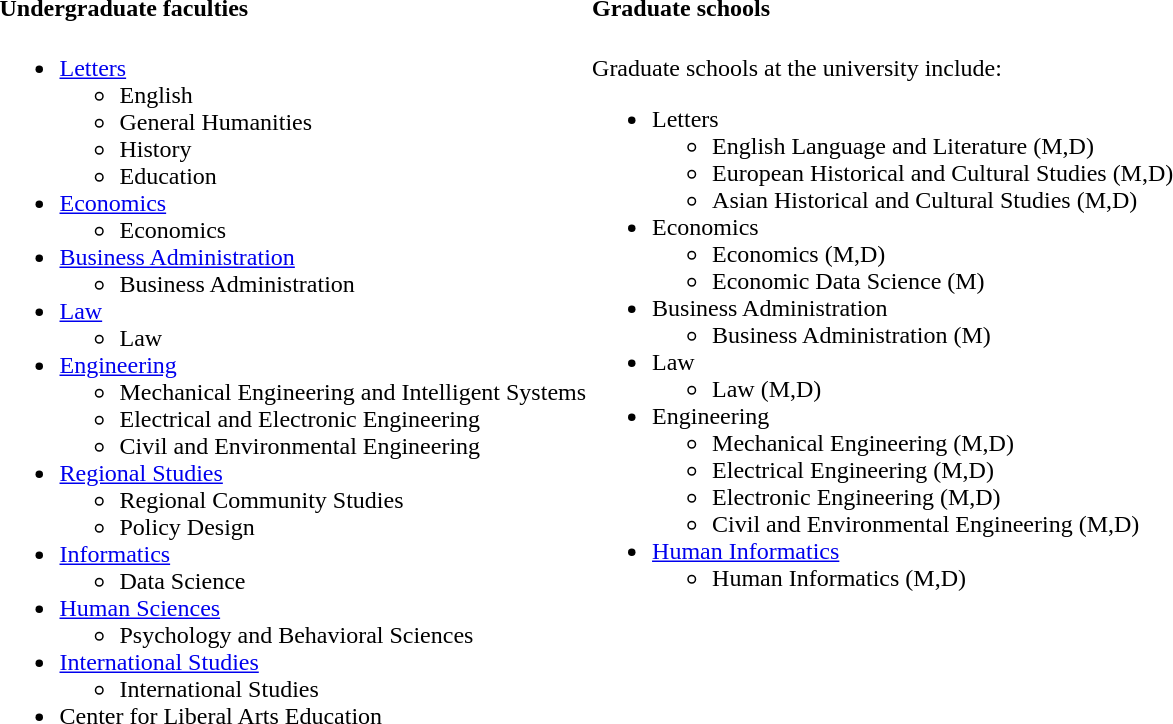<table>
<tr>
<td valign="top"><br><h4>Undergraduate faculties</h4><ul><li><a href='#'>Letters</a><ul><li>English</li><li>General Humanities</li><li>History</li><li>Education</li></ul></li><li><a href='#'>Economics</a><ul><li>Economics</li></ul></li><li><a href='#'>Business Administration</a><ul><li>Business Administration</li></ul></li><li><a href='#'>Law</a><ul><li>Law</li></ul></li><li><a href='#'>Engineering</a><ul><li>Mechanical Engineering and Intelligent Systems</li><li>Electrical and Electronic Engineering</li><li>Civil and Environmental Engineering</li></ul></li><li><a href='#'>Regional Studies</a><ul><li>Regional Community Studies</li><li>Policy Design</li></ul></li><li><a href='#'>Informatics</a><ul><li>Data Science</li></ul></li><li><a href='#'>Human Sciences</a><ul><li>Psychology and Behavioral Sciences</li></ul></li><li><a href='#'>International Studies</a><ul><li>International Studies</li></ul></li><li>Center for Liberal Arts Education</li></ul></td>
<td valign="top"><br><h4>Graduate schools</h4>Graduate schools at the university include:<ul><li>Letters<ul><li>English Language and Literature (M,D)</li><li>European Historical and Cultural Studies (M,D)</li><li>Asian Historical and Cultural Studies (M,D)</li></ul></li><li>Economics<ul><li>Economics (M,D)</li><li>Economic Data Science (M)</li></ul></li><li>Business Administration<ul><li>Business Administration (M)</li></ul></li><li>Law<ul><li>Law (M,D)</li></ul></li><li>Engineering<ul><li>Mechanical Engineering (M,D)</li><li>Electrical Engineering (M,D)</li><li>Electronic Engineering (M,D)</li><li>Civil and Environmental Engineering (M,D)</li></ul></li><li><a href='#'>Human Informatics</a><ul><li>Human Informatics (M,D)</li></ul></li></ul></td>
</tr>
</table>
